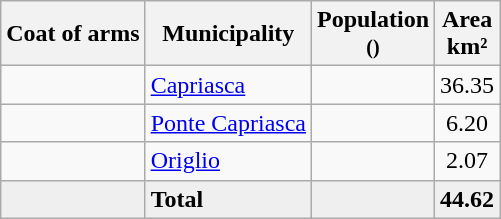<table class="wikitable">
<tr>
<th>Coat of arms</th>
<th>Municipality</th>
<th>Population<br><small>()</small></th>
<th>Area <br>km²</th>
</tr>
<tr>
<td></td>
<td><a href='#'>Capriasca</a></td>
<td align="center"></td>
<td align="center">36.35</td>
</tr>
<tr>
<td></td>
<td><a href='#'>Ponte Capriasca</a></td>
<td align="center"></td>
<td align="center">6.20</td>
</tr>
<tr>
<td></td>
<td><a href='#'>Origlio</a></td>
<td align="center"></td>
<td align="center">2.07</td>
</tr>
<tr>
<td bgcolor="#EFEFEF"></td>
<td bgcolor="#EFEFEF"><strong>Total</strong></td>
<td bgcolor="#EFEFEF" align="center"></td>
<td bgcolor="#EFEFEF" align="center"><strong>44.62</strong></td>
</tr>
</table>
